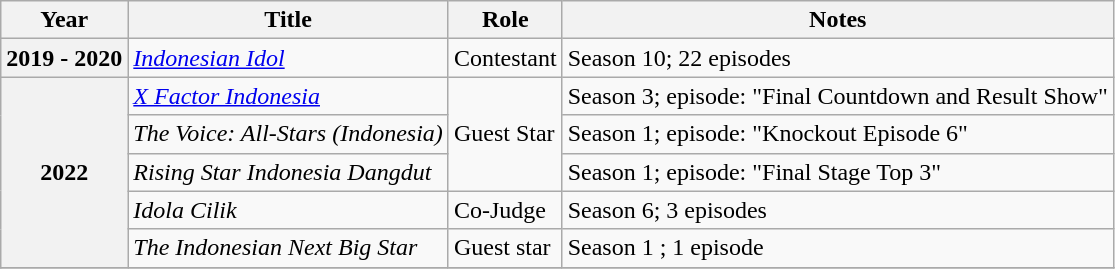<table class="wikitable plainrowheaders sortable">
<tr>
<th scope="col">Year</th>
<th scope="col">Title</th>
<th scope="col">Role</th>
<th scope="col">Notes</th>
</tr>
<tr>
<th scope="row">2019 - 2020</th>
<td><a href='#'><em>Indonesian Idol</em></a></td>
<td>Contestant</td>
<td>Season 10; 22 episodes</td>
</tr>
<tr>
<th scope="row" rowspan="5">2022</th>
<td><a href='#'><em>X Factor Indonesia</em></a></td>
<td rowspan="3">Guest Star</td>
<td>Season 3; episode: "Final Countdown and Result Show"</td>
</tr>
<tr>
<td><em>The Voice: All-Stars (Indonesia)</em></td>
<td>Season 1; episode: "Knockout Episode 6"</td>
</tr>
<tr>
<td><em>Rising Star Indonesia Dangdut</em></td>
<td>Season 1; episode: "Final Stage Top 3"</td>
</tr>
<tr>
<td><em>Idola Cilik</em></td>
<td>Co-Judge</td>
<td>Season 6; 3 episodes</td>
</tr>
<tr>
<td><em>The Indonesian Next Big Star</em></td>
<td>Guest star</td>
<td>Season 1 ; 1 episode</td>
</tr>
<tr>
</tr>
</table>
